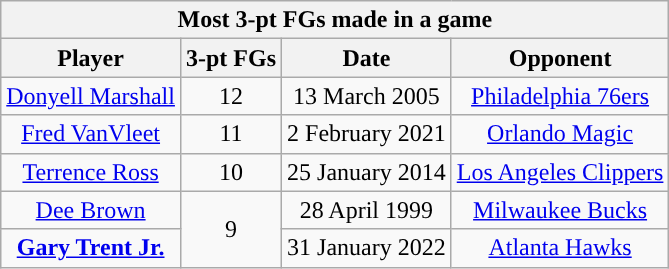<table class="wikitable" style="text-align:center">
<tr>
<th colspan="4">Most 3-pt FGs made in a game</th>
</tr>
<tr>
<th>Player</th>
<th>3-pt FGs</th>
<th>Date</th>
<th>Opponent</th>
</tr>
<tr>
<td><a href='#'>Donyell Marshall</a></td>
<td>12</td>
<td>13 March 2005</td>
<td><a href='#'>Philadelphia 76ers</a></td>
</tr>
<tr>
<td><a href='#'>Fred VanVleet</a></td>
<td>11</td>
<td>2 February 2021</td>
<td><a href='#'>Orlando Magic</a></td>
</tr>
<tr>
<td><a href='#'>Terrence Ross</a></td>
<td>10</td>
<td>25 January 2014</td>
<td><a href='#'>Los Angeles Clippers</a></td>
</tr>
<tr>
<td><a href='#'>Dee Brown</a></td>
<td rowspan="2">9</td>
<td>28 April 1999</td>
<td><a href='#'>Milwaukee Bucks</a></td>
</tr>
<tr>
<td><strong><a href='#'>Gary Trent Jr.</a></strong></td>
<td>31 January 2022</td>
<td><a href='#'>Atlanta Hawks</a></td>
</tr>
</table>
